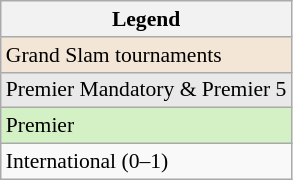<table class=wikitable style="font-size:90%">
<tr>
<th>Legend</th>
</tr>
<tr>
<td style="background:#f3e6d7;">Grand Slam tournaments</td>
</tr>
<tr>
<td style="background:#e9e9e9;">Premier Mandatory & Premier 5</td>
</tr>
<tr>
<td style="background:#d4f1c5;">Premier</td>
</tr>
<tr>
<td>International (0–1)</td>
</tr>
</table>
